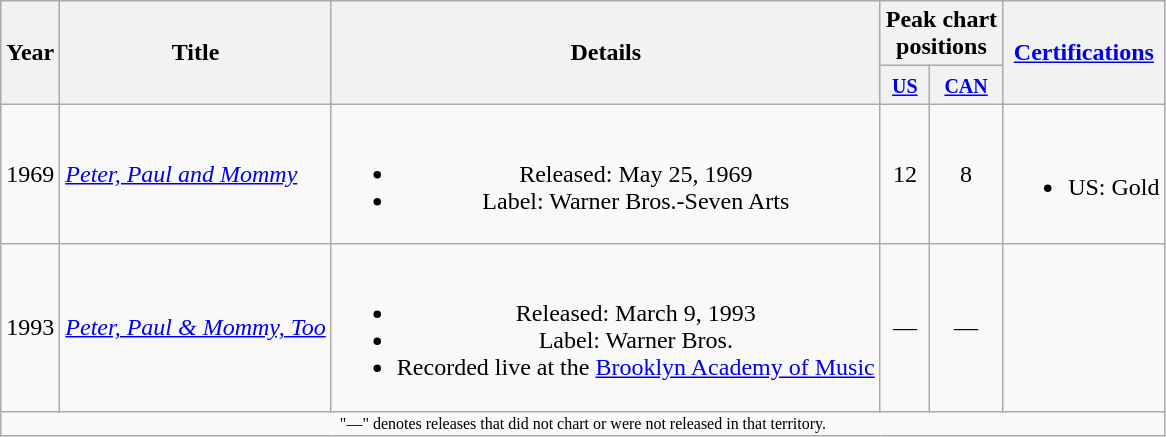<table class="wikitable" style="text-align:center">
<tr>
<th rowspan="2">Year</th>
<th rowspan="2">Title</th>
<th rowspan="2">Details</th>
<th colspan="2">Peak chart<br>positions</th>
<th rowspan="2"><a href='#'>Certifications</a></th>
</tr>
<tr>
<th><small><a href='#'>US</a></small><br></th>
<th><small><a href='#'>CAN</a></small><br></th>
</tr>
<tr>
<td>1969</td>
<td align="left"><em><a href='#'>Peter, Paul and Mommy</a></em></td>
<td><br><ul><li>Released: May 25, 1969</li><li>Label: Warner Bros.-Seven Arts</li></ul></td>
<td>12</td>
<td>8</td>
<td><br><ul><li>US: Gold</li></ul></td>
</tr>
<tr>
<td>1993</td>
<td align="left"><em><a href='#'>Peter, Paul & Mommy, Too</a></em></td>
<td><br><ul><li>Released: March 9, 1993</li><li>Label: Warner Bros.</li><li>Recorded live at the <a href='#'>Brooklyn Academy of Music</a></li></ul></td>
<td>—</td>
<td>—</td>
<td></td>
</tr>
<tr>
<td colspan="6" style="font-size:8pt">"—" denotes releases that did not chart or were not released in that territory.</td>
</tr>
</table>
